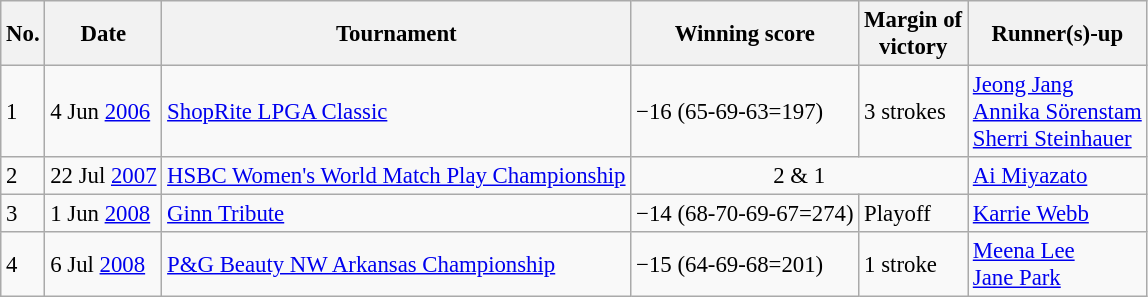<table class="wikitable" style="font-size:95%;">
<tr>
<th>No.</th>
<th>Date</th>
<th>Tournament</th>
<th>Winning score</th>
<th>Margin of<br>victory</th>
<th>Runner(s)-up</th>
</tr>
<tr>
<td>1</td>
<td>4 Jun <a href='#'>2006</a></td>
<td><a href='#'>ShopRite LPGA Classic</a></td>
<td>−16 (65-69-63=197)</td>
<td>3 strokes</td>
<td> <a href='#'>Jeong Jang</a><br> <a href='#'>Annika Sörenstam</a><br> <a href='#'>Sherri Steinhauer</a></td>
</tr>
<tr>
<td>2</td>
<td>22 Jul <a href='#'>2007</a></td>
<td><a href='#'>HSBC Women's World Match Play Championship</a></td>
<td colspan=2 align=center>2 & 1</td>
<td> <a href='#'>Ai Miyazato</a></td>
</tr>
<tr>
<td>3</td>
<td>1 Jun <a href='#'>2008</a></td>
<td><a href='#'>Ginn Tribute</a></td>
<td>−14 (68-70-69-67=274)</td>
<td>Playoff</td>
<td> <a href='#'>Karrie Webb</a></td>
</tr>
<tr>
<td>4</td>
<td>6 Jul <a href='#'>2008</a></td>
<td><a href='#'>P&G Beauty NW Arkansas Championship</a></td>
<td>−15 (64-69-68=201)</td>
<td>1 stroke</td>
<td> <a href='#'>Meena Lee</a><br> <a href='#'>Jane Park</a></td>
</tr>
</table>
